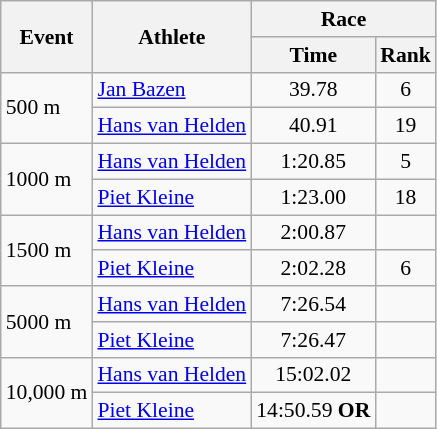<table class="wikitable" border="1" style="font-size:90%">
<tr>
<th rowspan=2>Event</th>
<th rowspan=2>Athlete</th>
<th colspan=2>Race</th>
</tr>
<tr>
<th>Time</th>
<th>Rank</th>
</tr>
<tr>
<td rowspan=2>500 m</td>
<td><a href='#'>Jan Bazen</a></td>
<td align=center>39.78</td>
<td align=center>6</td>
</tr>
<tr>
<td><a href='#'>Hans van Helden</a></td>
<td align=center>40.91</td>
<td align=center>19</td>
</tr>
<tr>
<td rowspan=2>1000 m</td>
<td><a href='#'>Hans van Helden</a></td>
<td align=center>1:20.85</td>
<td align=center>5</td>
</tr>
<tr>
<td><a href='#'>Piet Kleine</a></td>
<td align=center>1:23.00</td>
<td align=center>18</td>
</tr>
<tr>
<td rowspan=2>1500 m</td>
<td><a href='#'>Hans van Helden</a></td>
<td align=center>2:00.87</td>
<td align=center></td>
</tr>
<tr>
<td><a href='#'>Piet Kleine</a></td>
<td align=center>2:02.28</td>
<td align=center>6</td>
</tr>
<tr>
<td rowspan=2>5000 m</td>
<td><a href='#'>Hans van Helden</a></td>
<td align=center>7:26.54</td>
<td align=center></td>
</tr>
<tr>
<td><a href='#'>Piet Kleine</a></td>
<td align=center>7:26.47</td>
<td align=center></td>
</tr>
<tr>
<td rowspan=2>10,000 m</td>
<td><a href='#'>Hans van Helden</a></td>
<td align=center>15:02.02</td>
<td align=center></td>
</tr>
<tr>
<td><a href='#'>Piet Kleine</a></td>
<td align=center>14:50.59 <strong>OR</strong></td>
<td align=center></td>
</tr>
</table>
